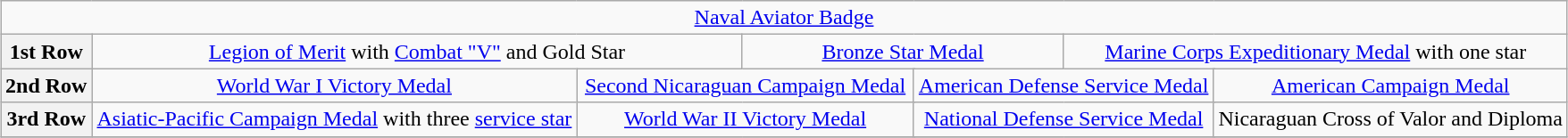<table class="wikitable" style="margin:1em auto; text-align:center;">
<tr>
<td colspan="14"><a href='#'>Naval Aviator Badge</a></td>
</tr>
<tr>
<th>1st Row</th>
<td colspan="5"><a href='#'>Legion of Merit</a> with <a href='#'>Combat "V"</a> and Gold Star</td>
<td colspan="4"><a href='#'>Bronze Star Medal</a></td>
<td colspan="6"><a href='#'>Marine Corps Expeditionary Medal</a> with one star</td>
</tr>
<tr>
<th>2nd Row</th>
<td colspan="4"><a href='#'>World War I Victory Medal</a></td>
<td colspan="4"><a href='#'>Second Nicaraguan Campaign Medal</a></td>
<td colspan="4"><a href='#'>American Defense Service Medal</a></td>
<td colspan="4"><a href='#'>American Campaign Medal</a></td>
</tr>
<tr>
<th>3rd Row</th>
<td colspan="4"><a href='#'>Asiatic-Pacific Campaign Medal</a> with three <a href='#'>service star</a></td>
<td colspan="4"><a href='#'>World War II Victory Medal</a></td>
<td colspan="4"><a href='#'>National Defense Service Medal</a></td>
<td colspan="4">Nicaraguan Cross of Valor and Diploma</td>
</tr>
<tr>
</tr>
</table>
